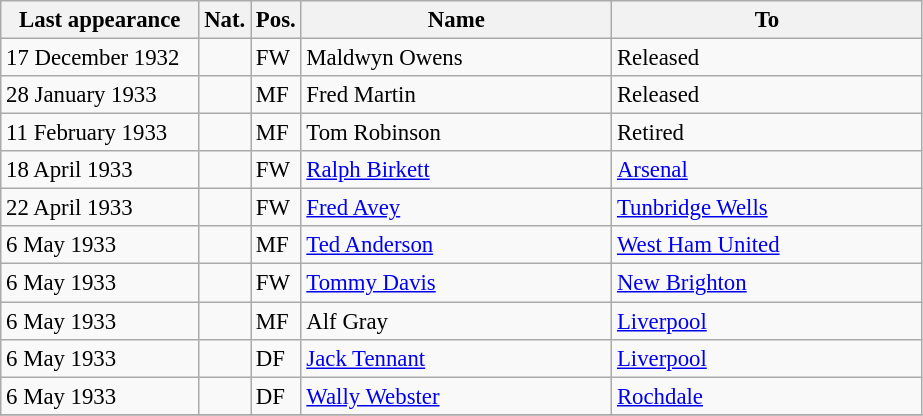<table class="wikitable" style="font-size: 95%; text-align: left;">
<tr>
<th width=125>Last appearance</th>
<th>Nat.</th>
<th>Pos.</th>
<th width=200>Name</th>
<th width=200>To</th>
</tr>
<tr>
<td>17 December 1932</td>
<td></td>
<td>FW</td>
<td>Maldwyn Owens</td>
<td>Released</td>
</tr>
<tr>
<td>28 January 1933</td>
<td></td>
<td>MF</td>
<td>Fred Martin</td>
<td>Released</td>
</tr>
<tr>
<td>11 February 1933</td>
<td></td>
<td>MF</td>
<td>Tom Robinson</td>
<td>Retired</td>
</tr>
<tr>
<td>18 April 1933</td>
<td></td>
<td>FW</td>
<td><a href='#'>Ralph Birkett</a></td>
<td><a href='#'>Arsenal</a></td>
</tr>
<tr>
<td>22 April 1933</td>
<td></td>
<td>FW</td>
<td><a href='#'>Fred Avey</a></td>
<td><a href='#'>Tunbridge Wells</a></td>
</tr>
<tr>
<td>6 May 1933</td>
<td></td>
<td>MF</td>
<td><a href='#'>Ted Anderson</a></td>
<td><a href='#'>West Ham United</a></td>
</tr>
<tr>
<td>6 May 1933</td>
<td></td>
<td>FW</td>
<td><a href='#'>Tommy Davis</a></td>
<td><a href='#'>New Brighton</a></td>
</tr>
<tr>
<td>6 May 1933</td>
<td></td>
<td>MF</td>
<td>Alf Gray</td>
<td><a href='#'>Liverpool</a></td>
</tr>
<tr>
<td>6 May 1933</td>
<td></td>
<td>DF</td>
<td><a href='#'>Jack Tennant</a></td>
<td><a href='#'>Liverpool</a></td>
</tr>
<tr>
<td>6 May 1933</td>
<td></td>
<td>DF</td>
<td><a href='#'>Wally Webster</a></td>
<td><a href='#'>Rochdale</a></td>
</tr>
<tr>
</tr>
</table>
